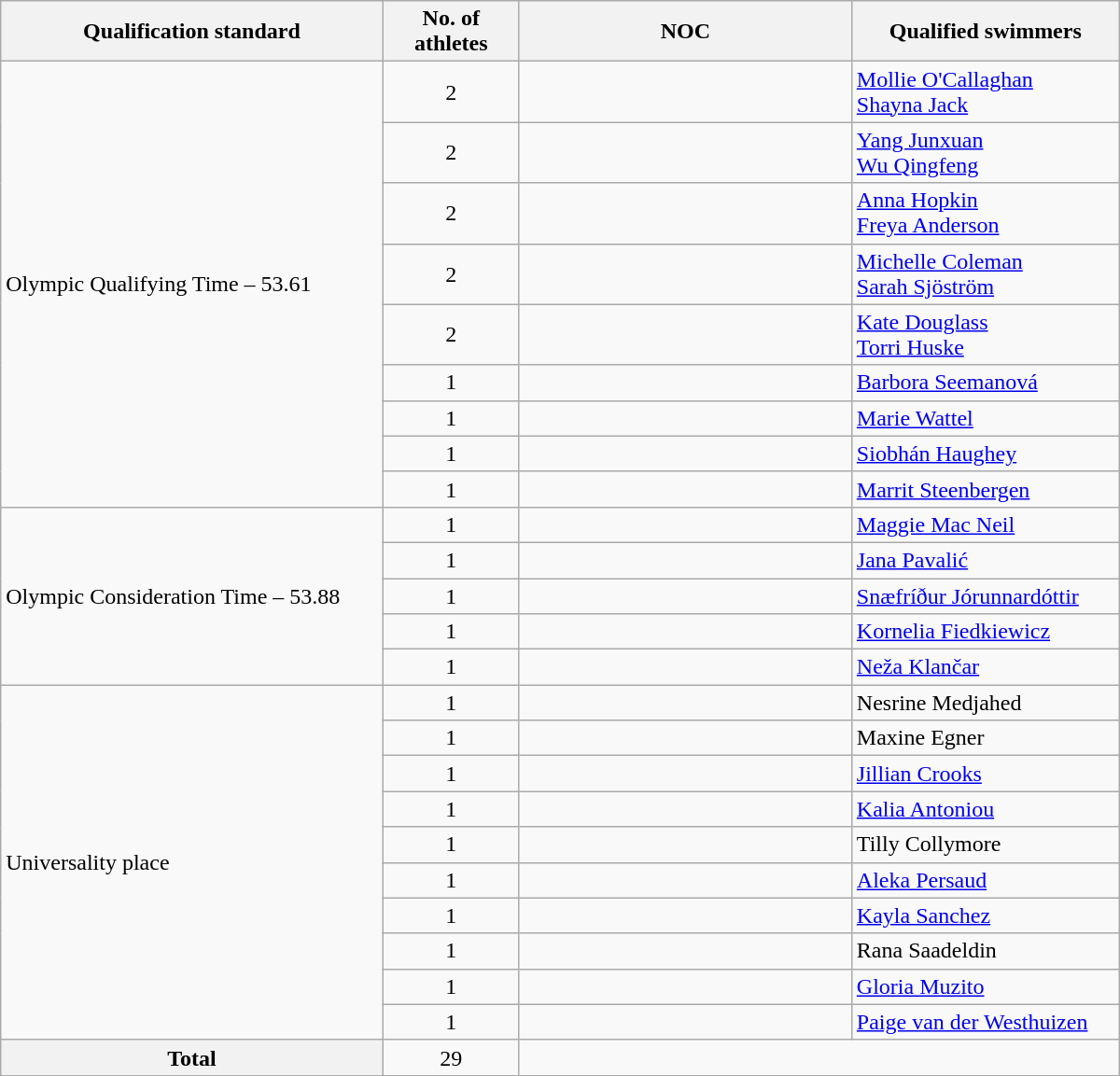<table class=wikitable style="text-align:left" width=800>
<tr>
<th scope="col">Qualification standard</th>
<th scope="col" width =90>No. of athletes</th>
<th scope="col" width =230>NOC</th>
<th scope="col">Qualified swimmers</th>
</tr>
<tr>
<td rowspan=9>Olympic Qualifying Time – 53.61</td>
<td align=center>2</td>
<td></td>
<td><a href='#'>Mollie O'Callaghan</a><br><a href='#'>Shayna Jack</a></td>
</tr>
<tr>
<td align=center>2</td>
<td></td>
<td><a href='#'>Yang Junxuan</a><br><a href='#'>Wu Qingfeng</a></td>
</tr>
<tr>
<td align=center>2</td>
<td></td>
<td><a href='#'>Anna Hopkin</a><br><a href='#'>Freya Anderson</a></td>
</tr>
<tr>
<td align=center>2</td>
<td></td>
<td><a href='#'>Michelle Coleman</a><br><a href='#'>Sarah Sjöström</a></td>
</tr>
<tr>
<td align=center>2</td>
<td></td>
<td><a href='#'>Kate Douglass</a><br><a href='#'>Torri Huske</a></td>
</tr>
<tr>
<td align=center>1</td>
<td></td>
<td><a href='#'>Barbora Seemanová</a></td>
</tr>
<tr>
<td align=center>1</td>
<td></td>
<td><a href='#'>Marie Wattel</a></td>
</tr>
<tr>
<td align=center>1</td>
<td></td>
<td><a href='#'>Siobhán Haughey</a></td>
</tr>
<tr>
<td align=center>1</td>
<td></td>
<td><a href='#'>Marrit Steenbergen</a></td>
</tr>
<tr>
<td rowspan=5>Olympic Consideration Time – 53.88</td>
<td align=center>1</td>
<td></td>
<td><a href='#'>Maggie Mac Neil</a></td>
</tr>
<tr>
<td align=center>1</td>
<td></td>
<td><a href='#'>Jana Pavalić</a></td>
</tr>
<tr>
<td align=center>1</td>
<td></td>
<td><a href='#'>Snæfríður Jórunnardóttir</a></td>
</tr>
<tr>
<td align=center>1</td>
<td></td>
<td><a href='#'>Kornelia Fiedkiewicz</a></td>
</tr>
<tr>
<td align=center>1</td>
<td></td>
<td><a href='#'>Neža Klančar</a></td>
</tr>
<tr>
<td rowspan=10>Universality place</td>
<td align=center>1</td>
<td></td>
<td>Nesrine Medjahed</td>
</tr>
<tr>
<td align=center>1</td>
<td></td>
<td>Maxine Egner</td>
</tr>
<tr>
<td align=center>1</td>
<td></td>
<td><a href='#'>Jillian Crooks</a></td>
</tr>
<tr>
<td align=center>1</td>
<td></td>
<td><a href='#'>Kalia Antoniou</a></td>
</tr>
<tr>
<td align=center>1</td>
<td></td>
<td>Tilly Collymore</td>
</tr>
<tr>
<td align=center>1</td>
<td></td>
<td><a href='#'>Aleka Persaud</a></td>
</tr>
<tr>
<td align=center>1</td>
<td></td>
<td><a href='#'>Kayla Sanchez</a></td>
</tr>
<tr>
<td align=center>1</td>
<td></td>
<td>Rana Saadeldin</td>
</tr>
<tr>
<td align=center>1</td>
<td></td>
<td><a href='#'>Gloria Muzito</a></td>
</tr>
<tr>
<td align=center>1</td>
<td></td>
<td><a href='#'>Paige van der Westhuizen</a></td>
</tr>
<tr>
<th scope="row">Total</th>
<td align=center>29</td>
<td colspan=2></td>
</tr>
</table>
